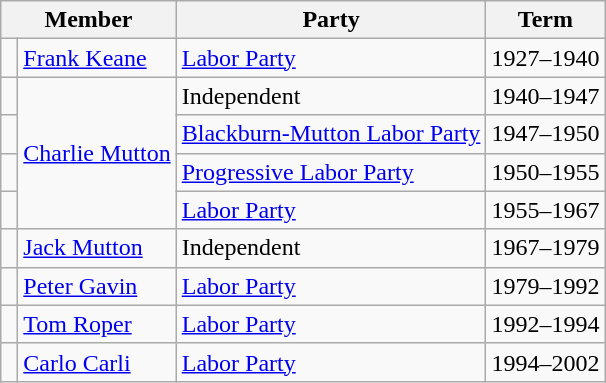<table class="wikitable">
<tr>
<th colspan="2">Member</th>
<th>Party</th>
<th>Term</th>
</tr>
<tr>
<td> </td>
<td><a href='#'>Frank Keane</a></td>
<td><a href='#'>Labor Party</a></td>
<td>1927–1940</td>
</tr>
<tr>
<td> </td>
<td rowspan="4"><a href='#'>Charlie Mutton</a></td>
<td>Independent</td>
<td>1940–1947</td>
</tr>
<tr>
<td> </td>
<td><a href='#'>Blackburn-Mutton Labor Party</a></td>
<td>1947–1950</td>
</tr>
<tr>
<td> </td>
<td><a href='#'>Progressive Labor Party</a></td>
<td>1950–1955</td>
</tr>
<tr>
<td> </td>
<td><a href='#'>Labor Party</a></td>
<td>1955–1967</td>
</tr>
<tr>
<td> </td>
<td><a href='#'>Jack Mutton</a></td>
<td>Independent</td>
<td>1967–1979</td>
</tr>
<tr>
<td> </td>
<td><a href='#'>Peter Gavin</a></td>
<td><a href='#'>Labor Party</a></td>
<td>1979–1992</td>
</tr>
<tr>
<td> </td>
<td><a href='#'>Tom Roper</a></td>
<td><a href='#'>Labor Party</a></td>
<td>1992–1994</td>
</tr>
<tr>
<td> </td>
<td><a href='#'>Carlo Carli</a></td>
<td><a href='#'>Labor Party</a></td>
<td>1994–2002</td>
</tr>
</table>
